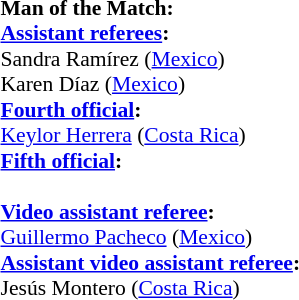<table style="width:100%; font-size:90%;">
<tr>
<td><br><strong>Man of the Match:</strong>
<br><strong><a href='#'>Assistant referees</a>:</strong>
<br>Sandra Ramírez (<a href='#'>Mexico</a>)
<br>Karen Díaz (<a href='#'>Mexico</a>)
<br><strong><a href='#'>Fourth official</a>:</strong>
<br><a href='#'>Keylor Herrera</a> (<a href='#'>Costa Rica</a>)
<br><strong><a href='#'>Fifth official</a>:</strong>
<br>
<br><strong><a href='#'>Video assistant referee</a>:</strong>
<br><a href='#'>Guillermo Pacheco</a> (<a href='#'>Mexico</a>)
<br><strong><a href='#'>Assistant video assistant referee</a>:</strong>
<br>Jesús Montero (<a href='#'>Costa Rica</a>)</td>
</tr>
</table>
